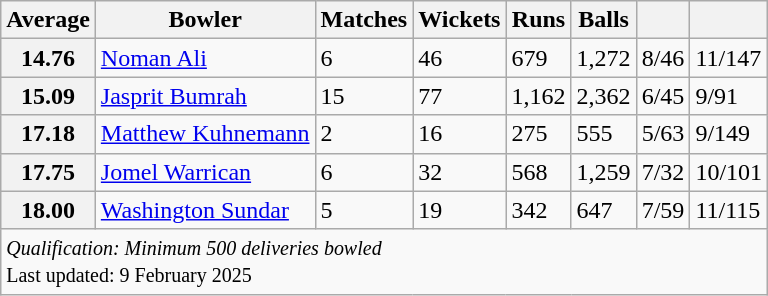<table class="wikitable">
<tr>
<th>Average</th>
<th>Bowler</th>
<th>Matches</th>
<th>Wickets</th>
<th>Runs</th>
<th>Balls</th>
<th></th>
<th></th>
</tr>
<tr>
<th>14.76</th>
<td> <a href='#'>Noman Ali</a></td>
<td>6</td>
<td>46</td>
<td>679</td>
<td>1,272</td>
<td>8/46</td>
<td>11/147</td>
</tr>
<tr>
<th>15.09</th>
<td> <a href='#'>Jasprit Bumrah</a></td>
<td>15</td>
<td>77</td>
<td>1,162</td>
<td>2,362</td>
<td>6/45</td>
<td>9/91</td>
</tr>
<tr>
<th>17.18</th>
<td> <a href='#'>Matthew Kuhnemann</a></td>
<td>2</td>
<td>16</td>
<td>275</td>
<td>555</td>
<td>5/63</td>
<td>9/149</td>
</tr>
<tr>
<th>17.75</th>
<td> <a href='#'>Jomel Warrican</a></td>
<td>6</td>
<td>32</td>
<td>568</td>
<td>1,259</td>
<td>7/32</td>
<td>10/101</td>
</tr>
<tr>
<th>18.00</th>
<td> <a href='#'>Washington Sundar</a></td>
<td>5</td>
<td>19</td>
<td>342</td>
<td>647</td>
<td>7/59</td>
<td>11/115</td>
</tr>
<tr class="sortbottom">
<td colspan="8"><small> <em>Qualification: Minimum 500 deliveries bowled</em><br>Last updated: 9 February 2025</small></td>
</tr>
</table>
